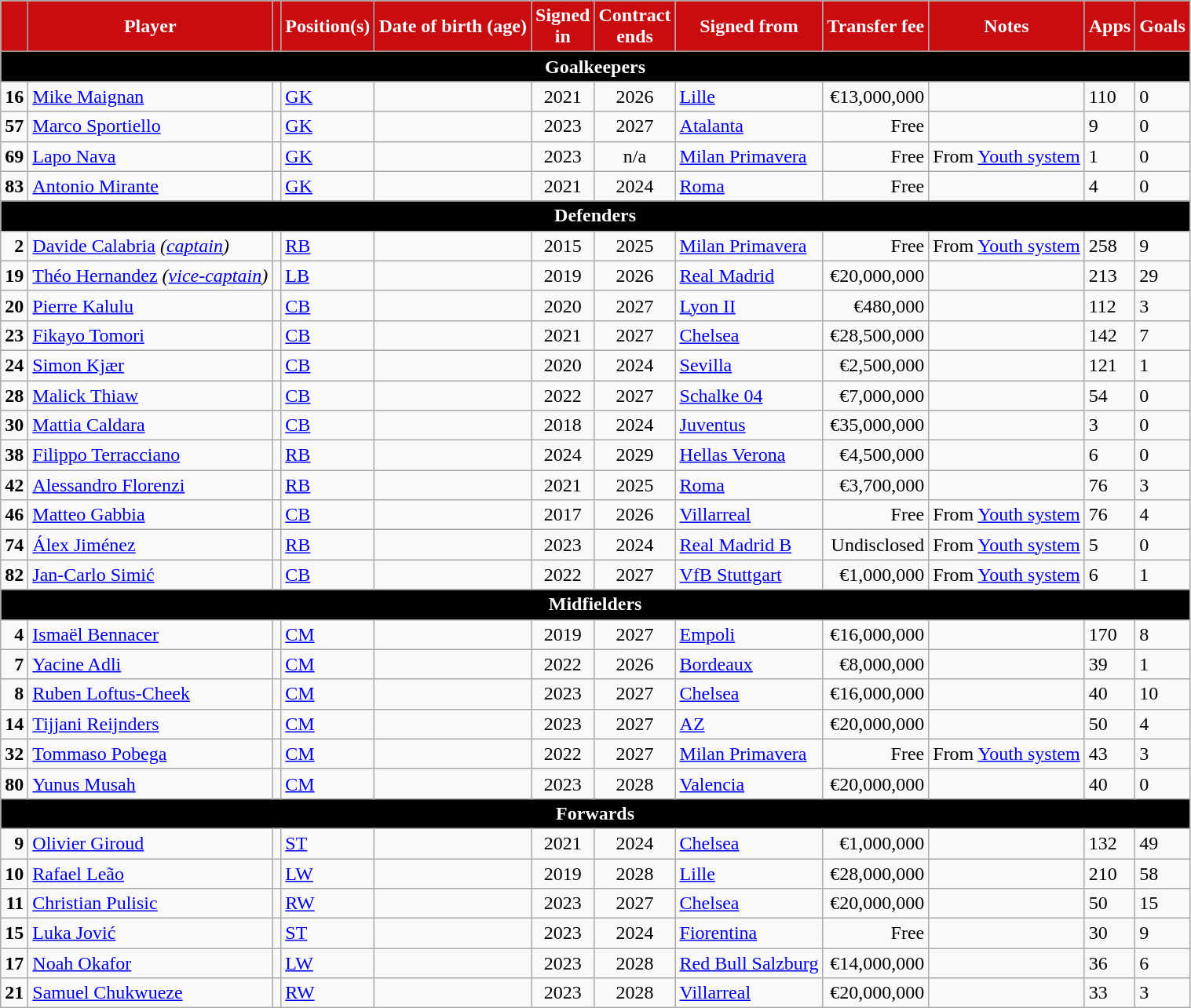<table class="wikitable sortable">
<tr>
<th style="background:#c90c0f; color:white; text-align:center"></th>
<th style="background:#c90c0f; color:white; text-align:center">Player</th>
<th style="background:#c90c0f; color:white; text-align:center"></th>
<th style="background:#c90c0f; color:white; text-align:center">Position(s)</th>
<th style="background:#c90c0f; color:white; text-align:center">Date of birth (age)</th>
<th style="background:#c90c0f; color:white; text-align:center;">Signed<br>in</th>
<th style="background:#c90c0f; color:white; text-align:center;">Contract<br>ends</th>
<th style="background:#c90c0f; color:white; text-align:center;">Signed from</th>
<th style="background:#c90c0f; color:white; text-align:center;">Transfer fee</th>
<th style="background:#c90c0f; color:white; text-align:center;">Notes</th>
<th style="background:#c90c0f; color:white; text-align:center;">Apps</th>
<th style="background:#c90c0f; color:white; text-align:center;">Goals</th>
</tr>
<tr>
<th colspan="12" style="background:#000; color:white; text-align:center;">Goalkeepers</th>
</tr>
<tr>
<td style="text-align:right"><strong>16</strong></td>
<td><a href='#'>Mike Maignan</a></td>
<td style="text-align:center"></td>
<td><a href='#'>GK</a></td>
<td style="text-align:right"></td>
<td style="text-align:center">2021</td>
<td style="text-align:center">2026</td>
<td style="text-align:left"> <a href='#'>Lille</a></td>
<td style="text-align:right">€13,000,000</td>
<td></td>
<td>110</td>
<td>0</td>
</tr>
<tr>
<td style="text-align:right"><strong>57</strong></td>
<td><a href='#'>Marco Sportiello</a></td>
<td style="text-align:center"></td>
<td><a href='#'>GK</a></td>
<td style="text-align:right"></td>
<td style="text-align:center">2023</td>
<td style="text-align:center">2027</td>
<td style="text-align:left"> <a href='#'>Atalanta</a></td>
<td style="text-align:right">Free</td>
<td></td>
<td>9</td>
<td>0</td>
</tr>
<tr>
<td style="text-align:right"><strong>69</strong></td>
<td><a href='#'>Lapo Nava</a></td>
<td style="text-align:center"></td>
<td><a href='#'>GK</a></td>
<td style="text-align:right"></td>
<td style="text-align:center">2023</td>
<td style="text-align:center">n/a</td>
<td style="text-align:left"> <a href='#'>Milan Primavera</a></td>
<td style="text-align:right">Free</td>
<td>From <a href='#'>Youth system</a></td>
<td>1</td>
<td>0</td>
</tr>
<tr>
<td style="text-align:right"><strong>83</strong></td>
<td><a href='#'>Antonio Mirante</a></td>
<td style="text-align:center"></td>
<td><a href='#'>GK</a></td>
<td style="text-align:right"></td>
<td style="text-align:center">2021</td>
<td style="text-align:center">2024</td>
<td style="text-align:left"> <a href='#'>Roma</a></td>
<td style="text-align:right">Free</td>
<td></td>
<td>4</td>
<td>0</td>
</tr>
<tr>
<th colspan="12" style="background:#000; color:white; text-align:center;">Defenders</th>
</tr>
<tr>
<td style="text-align:right"><strong>2</strong></td>
<td><a href='#'>Davide Calabria</a> <em>(<a href='#'>captain</a>)</em></td>
<td style="text-align:center"></td>
<td><a href='#'>RB</a></td>
<td style="text-align:right"></td>
<td style="text-align:center">2015</td>
<td style="text-align:center">2025</td>
<td style="text-align:left"> <a href='#'>Milan Primavera</a></td>
<td style="text-align:right">Free</td>
<td>From <a href='#'>Youth system</a></td>
<td>258</td>
<td>9</td>
</tr>
<tr>
<td style="text-align:right"><strong>19</strong></td>
<td><a href='#'>Théo Hernandez</a> <em>(<a href='#'>vice-captain</a>)</em></td>
<td style="text-align:center"></td>
<td><a href='#'>LB</a></td>
<td style="text-align:right"></td>
<td style="text-align:center">2019</td>
<td style="text-align:center">2026</td>
<td style="text-align:left"> <a href='#'>Real Madrid</a></td>
<td style="text-align:right">€20,000,000</td>
<td></td>
<td>213</td>
<td>29</td>
</tr>
<tr>
<td style="text-align:right"><strong>20</strong></td>
<td><a href='#'>Pierre Kalulu</a></td>
<td style="text-align:center"></td>
<td><a href='#'>CB</a></td>
<td style="text-align:right"></td>
<td style="text-align:center">2020</td>
<td style="text-align:center">2027</td>
<td style="text-align:left"> <a href='#'>Lyon II</a></td>
<td style="text-align:right">€480,000</td>
<td></td>
<td>112</td>
<td>3</td>
</tr>
<tr>
<td style="text-align:right"><strong>23</strong></td>
<td><a href='#'>Fikayo Tomori</a></td>
<td style="text-align:center"></td>
<td><a href='#'>CB</a></td>
<td style="text-align:right"></td>
<td style="text-align:center">2021</td>
<td style="text-align:center">2027</td>
<td style="text-align:left"> <a href='#'>Chelsea</a></td>
<td style="text-align:right">€28,500,000</td>
<td></td>
<td>142</td>
<td>7</td>
</tr>
<tr>
<td style="text-align:right"><strong>24</strong></td>
<td><a href='#'>Simon Kjær</a></td>
<td style="text-align:center"></td>
<td><a href='#'>CB</a></td>
<td style="text-align:right"></td>
<td style="text-align:center">2020</td>
<td style="text-align:center">2024</td>
<td style="text-align:left"> <a href='#'>Sevilla</a></td>
<td style="text-align:right">€2,500,000</td>
<td></td>
<td>121</td>
<td>1</td>
</tr>
<tr>
<td style="text-align:right"><strong>28</strong></td>
<td><a href='#'>Malick Thiaw</a></td>
<td style="text-align:center"></td>
<td><a href='#'>CB</a></td>
<td style="text-align:right"></td>
<td style="text-align:center">2022</td>
<td style="text-align:center">2027</td>
<td style="text-align:left"> <a href='#'>Schalke 04</a></td>
<td style="text-align:right">€7,000,000</td>
<td></td>
<td>54</td>
<td>0</td>
</tr>
<tr>
<td style="text-align:right"><strong>30</strong></td>
<td><a href='#'>Mattia Caldara</a></td>
<td style="text-align:center"></td>
<td><a href='#'>CB</a></td>
<td style="text-align:right"></td>
<td style="text-align:center">2018</td>
<td style="text-align:center">2024</td>
<td style="text-align:left"> <a href='#'>Juventus</a></td>
<td style="text-align:right">€35,000,000</td>
<td></td>
<td>3</td>
<td>0</td>
</tr>
<tr>
<td style="text-align:right"><strong>38</strong></td>
<td><a href='#'>Filippo Terracciano</a></td>
<td style="text-align:center"></td>
<td><a href='#'>RB</a></td>
<td style="text-align:right"></td>
<td style="text-align:center">2024</td>
<td style="text-align:center">2029</td>
<td style="text-align:left"> <a href='#'>Hellas Verona</a></td>
<td style="text-align:right">€4,500,000</td>
<td></td>
<td>6</td>
<td>0</td>
</tr>
<tr>
<td style="text-align:right"><strong>42</strong></td>
<td><a href='#'>Alessandro Florenzi</a></td>
<td style="text-align:center"></td>
<td><a href='#'>RB</a></td>
<td style="text-align:right"></td>
<td style="text-align:center">2021</td>
<td style="text-align:center">2025</td>
<td style="text-align:left"> <a href='#'>Roma</a></td>
<td style="text-align:right">€3,700,000</td>
<td></td>
<td>76</td>
<td>3</td>
</tr>
<tr>
<td style="text-align:right"><strong>46</strong></td>
<td><a href='#'>Matteo Gabbia</a></td>
<td style="text-align:center"></td>
<td><a href='#'>CB</a></td>
<td style="text-align:right"></td>
<td style="text-align:center">2017</td>
<td style="text-align:center">2026</td>
<td style="text-align:left"> <a href='#'>Villarreal</a></td>
<td style="text-align:right">Free</td>
<td>From <a href='#'>Youth system</a></td>
<td>76</td>
<td>4</td>
</tr>
<tr>
<td style="text-align:right"><strong>74</strong></td>
<td><a href='#'>Álex Jiménez</a></td>
<td style="text-align:center"></td>
<td><a href='#'>RB</a></td>
<td style="text-align:right"></td>
<td style="text-align:center">2023</td>
<td style="text-align:center">2024</td>
<td style="text-align:left"> <a href='#'>Real Madrid B</a></td>
<td style="text-align:right">Undisclosed</td>
<td>From <a href='#'>Youth system</a></td>
<td>5</td>
<td>0</td>
</tr>
<tr>
<td style="text-align:right"><strong>82</strong></td>
<td><a href='#'>Jan-Carlo Simić</a></td>
<td style="text-align:center"></td>
<td><a href='#'>CB</a></td>
<td style="text-align:right"></td>
<td style="text-align:center">2022</td>
<td style="text-align:center">2027</td>
<td style="text-align:left"> <a href='#'>VfB Stuttgart</a></td>
<td style="text-align:right">€1,000,000</td>
<td>From <a href='#'>Youth system</a></td>
<td>6</td>
<td>1</td>
</tr>
<tr>
<th colspan="12" style="background:#000; color:white; text-align:center;">Midfielders</th>
</tr>
<tr>
<td style="text-align:right"><strong> 4 </strong></td>
<td><a href='#'>Ismaël Bennacer</a></td>
<td style="text-align:center"></td>
<td><a href='#'>CM</a></td>
<td style="text-align:right"></td>
<td style="text-align:center">2019</td>
<td style="text-align:center">2027</td>
<td style="text-align:left"> <a href='#'>Empoli</a></td>
<td style="text-align:right">€16,000,000</td>
<td></td>
<td>170</td>
<td>8</td>
</tr>
<tr>
<td style="text-align:right"><strong>7</strong></td>
<td><a href='#'>Yacine Adli</a></td>
<td style="text-align:center"></td>
<td><a href='#'>CM</a></td>
<td style="text-align:right"></td>
<td style="text-align:center">2022</td>
<td style="text-align:center">2026</td>
<td style="text-align:left"> <a href='#'>Bordeaux</a></td>
<td style="text-align:right">€8,000,000</td>
<td></td>
<td>39</td>
<td>1</td>
</tr>
<tr>
<td style="text-align:right"><strong>8</strong></td>
<td><a href='#'>Ruben Loftus-Cheek</a></td>
<td style="text-align:center"></td>
<td><a href='#'>CM</a></td>
<td style="text-align:right"></td>
<td style="text-align:center">2023</td>
<td style="text-align:center">2027</td>
<td style="text-align:left"> <a href='#'>Chelsea</a></td>
<td style="text-align:right">€16,000,000</td>
<td></td>
<td>40</td>
<td>10</td>
</tr>
<tr>
<td style="text-align:right"><strong>14</strong></td>
<td><a href='#'>Tijjani Reijnders</a></td>
<td style="text-align:center"></td>
<td><a href='#'>CM</a></td>
<td style="text-align:right"></td>
<td style="text-align:center">2023</td>
<td style="text-align:center">2027</td>
<td style="text-align:left"> <a href='#'>AZ</a></td>
<td style="text-align:right">€20,000,000</td>
<td></td>
<td>50</td>
<td>4</td>
</tr>
<tr>
<td style="text-align:right"><strong>32</strong></td>
<td><a href='#'>Tommaso Pobega</a></td>
<td style="text-align:center"></td>
<td><a href='#'>CM</a></td>
<td style="text-align:right"></td>
<td style="text-align:center">2022</td>
<td style="text-align:center">2027</td>
<td style="text-align:left"> <a href='#'>Milan Primavera</a></td>
<td style="text-align:right">Free</td>
<td>From <a href='#'>Youth system</a></td>
<td>43</td>
<td>3</td>
</tr>
<tr>
<td style="text-align:right"><strong>80</strong></td>
<td><a href='#'>Yunus Musah</a></td>
<td style="text-align:center"></td>
<td><a href='#'>CM</a></td>
<td style="text-align:right"></td>
<td style="text-align:center">2023</td>
<td style="text-align:center">2028</td>
<td style="text-align:left"> <a href='#'>Valencia</a></td>
<td style="text-align:right">€20,000,000</td>
<td></td>
<td>40</td>
<td>0</td>
</tr>
<tr>
<th colspan="12" style="background:#000; color:white; text-align:center;">Forwards</th>
</tr>
<tr>
<td style="text-align:right"><strong>9</strong></td>
<td><a href='#'>Olivier Giroud</a></td>
<td style="text-align:center"></td>
<td><a href='#'>ST</a></td>
<td style="text-align:right"></td>
<td style="text-align:center">2021</td>
<td style="text-align:center">2024</td>
<td style="text-align:left"> <a href='#'>Chelsea</a></td>
<td style="text-align:right">€1,000,000</td>
<td></td>
<td>132</td>
<td>49</td>
</tr>
<tr>
<td style="text-align:right"><strong>10</strong></td>
<td><a href='#'>Rafael Leão</a></td>
<td style="text-align:center"></td>
<td><a href='#'>LW</a></td>
<td style="text-align:right"></td>
<td style="text-align:center">2019</td>
<td style="text-align:center">2028</td>
<td style="text-align:left"> <a href='#'>Lille</a></td>
<td style="text-align:right">€28,000,000</td>
<td></td>
<td>210</td>
<td>58</td>
</tr>
<tr>
<td style="text-align:right"><strong>11</strong></td>
<td><a href='#'>Christian Pulisic</a></td>
<td style="text-align:center"></td>
<td><a href='#'>RW</a></td>
<td style="text-align:right"></td>
<td style="text-align:center">2023</td>
<td style="text-align:center">2027</td>
<td style="text-align:left"> <a href='#'>Chelsea</a></td>
<td style="text-align:right">€20,000,000</td>
<td></td>
<td>50</td>
<td>15</td>
</tr>
<tr>
<td style="text-align:right"><strong>15</strong></td>
<td><a href='#'>Luka Jović</a></td>
<td style="text-align:center"></td>
<td><a href='#'>ST</a></td>
<td style="text-align:right"></td>
<td style="text-align:center">2023</td>
<td style="text-align:center">2024</td>
<td style="text-align:left"> <a href='#'>Fiorentina</a></td>
<td style="text-align:right">Free</td>
<td></td>
<td>30</td>
<td>9</td>
</tr>
<tr>
<td style="text-align:right"><strong>17</strong></td>
<td><a href='#'>Noah Okafor</a></td>
<td style="text-align:center"></td>
<td><a href='#'>LW</a></td>
<td style="text-align:right"></td>
<td style="text-align:center">2023</td>
<td style="text-align:center">2028</td>
<td style="text-align:left"> <a href='#'>Red Bull Salzburg</a></td>
<td style="text-align:right">€14,000,000</td>
<td></td>
<td>36</td>
<td>6</td>
</tr>
<tr>
<td style="text-align:right"><strong>21</strong></td>
<td><a href='#'>Samuel Chukwueze</a></td>
<td style="text-align:center"></td>
<td><a href='#'>RW</a></td>
<td style="text-align:right"></td>
<td style="text-align:center">2023</td>
<td style="text-align:center">2028</td>
<td style="text-align:left"> <a href='#'>Villarreal</a></td>
<td style="text-align:right">€20,000,000</td>
<td></td>
<td>33</td>
<td>3</td>
</tr>
</table>
